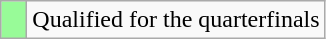<table class="wikitable">
<tr>
<td width=10px bgcolor="#98fb98"></td>
<td>Qualified for the quarterfinals</td>
</tr>
</table>
